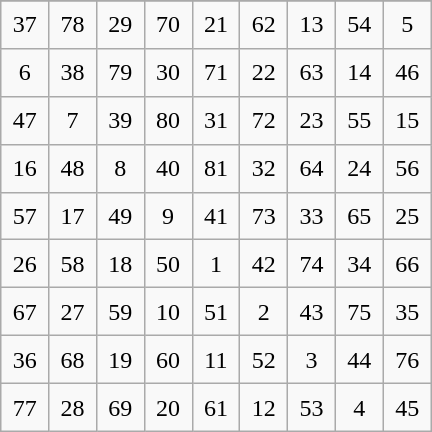<table class="wikitable" style="margin-left:auto;margin-right:auto;text-align:center;width:18em;height:18em;table-layout:fixed;">
<tr>
</tr>
<tr>
<td>37</td>
<td>78</td>
<td>29</td>
<td>70</td>
<td>21</td>
<td>62</td>
<td>13</td>
<td>54</td>
<td>5</td>
</tr>
<tr>
<td>6</td>
<td>38</td>
<td>79</td>
<td>30</td>
<td>71</td>
<td>22</td>
<td>63</td>
<td>14</td>
<td>46</td>
</tr>
<tr>
<td>47</td>
<td>7</td>
<td>39</td>
<td>80</td>
<td>31</td>
<td>72</td>
<td>23</td>
<td>55</td>
<td>15</td>
</tr>
<tr>
<td>16</td>
<td>48</td>
<td>8</td>
<td>40</td>
<td>81</td>
<td>32</td>
<td>64</td>
<td>24</td>
<td>56</td>
</tr>
<tr>
<td>57</td>
<td>17</td>
<td>49</td>
<td>9</td>
<td>41</td>
<td>73</td>
<td>33</td>
<td>65</td>
<td>25</td>
</tr>
<tr>
<td>26</td>
<td>58</td>
<td>18</td>
<td>50</td>
<td>1</td>
<td>42</td>
<td>74</td>
<td>34</td>
<td>66</td>
</tr>
<tr>
<td>67</td>
<td>27</td>
<td>59</td>
<td>10</td>
<td>51</td>
<td>2</td>
<td>43</td>
<td>75</td>
<td>35</td>
</tr>
<tr>
<td>36</td>
<td>68</td>
<td>19</td>
<td>60</td>
<td>11</td>
<td>52</td>
<td>3</td>
<td>44</td>
<td>76</td>
</tr>
<tr>
<td>77</td>
<td>28</td>
<td>69</td>
<td>20</td>
<td>61</td>
<td>12</td>
<td>53</td>
<td>4</td>
<td>45</td>
</tr>
</table>
